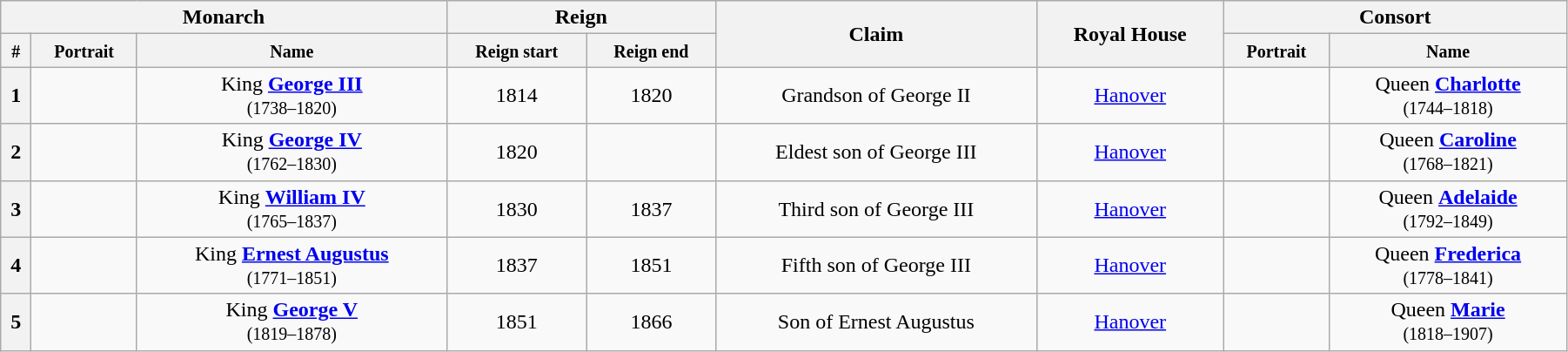<table width=95% class="wikitable" style="text-align:center">
<tr>
<th colspan=3>Monarch</th>
<th colspan=2>Reign</th>
<th rowspan="2">Claim</th>
<th rowspan="2">Royal House</th>
<th colspan="2">Consort</th>
</tr>
<tr>
<th><small>#</small></th>
<th><small>Portrait</small></th>
<th><small>Name</small></th>
<th><small>Reign start</small></th>
<th><small>Reign end</small></th>
<th><small>Portrait</small></th>
<th><small>Name</small></th>
</tr>
<tr>
<th>1</th>
<td></td>
<td>King <strong><a href='#'>George III</a></strong><br><small>(1738–1820)</small><br></td>
<td> 1814<br></td>
<td> 1820</td>
<td>Grandson of George II</td>
<td><a href='#'>Hanover</a></td>
<td></td>
<td>Queen <strong><a href='#'>Charlotte</a></strong><br><small>(1744–1818)</small><br></td>
</tr>
<tr>
<th>2</th>
<td></td>
<td>King <strong><a href='#'>George IV</a></strong><br><small>(1762–1830)</small><br></td>
<td> 1820</td>
<td></td>
<td>Eldest son of George III</td>
<td><a href='#'>Hanover</a></td>
<td></td>
<td>Queen <strong><a href='#'>Caroline</a></strong><br><small>(1768–1821)</small><br></td>
</tr>
<tr>
<th>3</th>
<td></td>
<td>King <strong><a href='#'>William IV</a></strong><br><small>(1765–1837)</small><br></td>
<td> 1830</td>
<td> 1837</td>
<td>Third son of George III</td>
<td><a href='#'>Hanover</a></td>
<td></td>
<td>Queen <strong><a href='#'>Adelaide</a></strong><br><small>(1792–1849)</small><br></td>
</tr>
<tr>
<th>4</th>
<td></td>
<td>King <strong><a href='#'>Ernest Augustus</a></strong><br><small>(1771–1851)</small><br></td>
<td> 1837</td>
<td> 1851</td>
<td>Fifth son of George III</td>
<td><a href='#'>Hanover</a></td>
<td></td>
<td>Queen <strong><a href='#'>Frederica</a></strong><br><small>(1778–1841)</small><br></td>
</tr>
<tr>
<th>5</th>
<td></td>
<td>King <strong><a href='#'>George V</a></strong><br><small>(1819–1878)</small><br></td>
<td> 1851</td>
<td> 1866</td>
<td>Son of Ernest Augustus</td>
<td><a href='#'>Hanover</a></td>
<td></td>
<td>Queen <strong><a href='#'>Marie</a></strong><br><small>(1818–1907)</small><br></td>
</tr>
</table>
